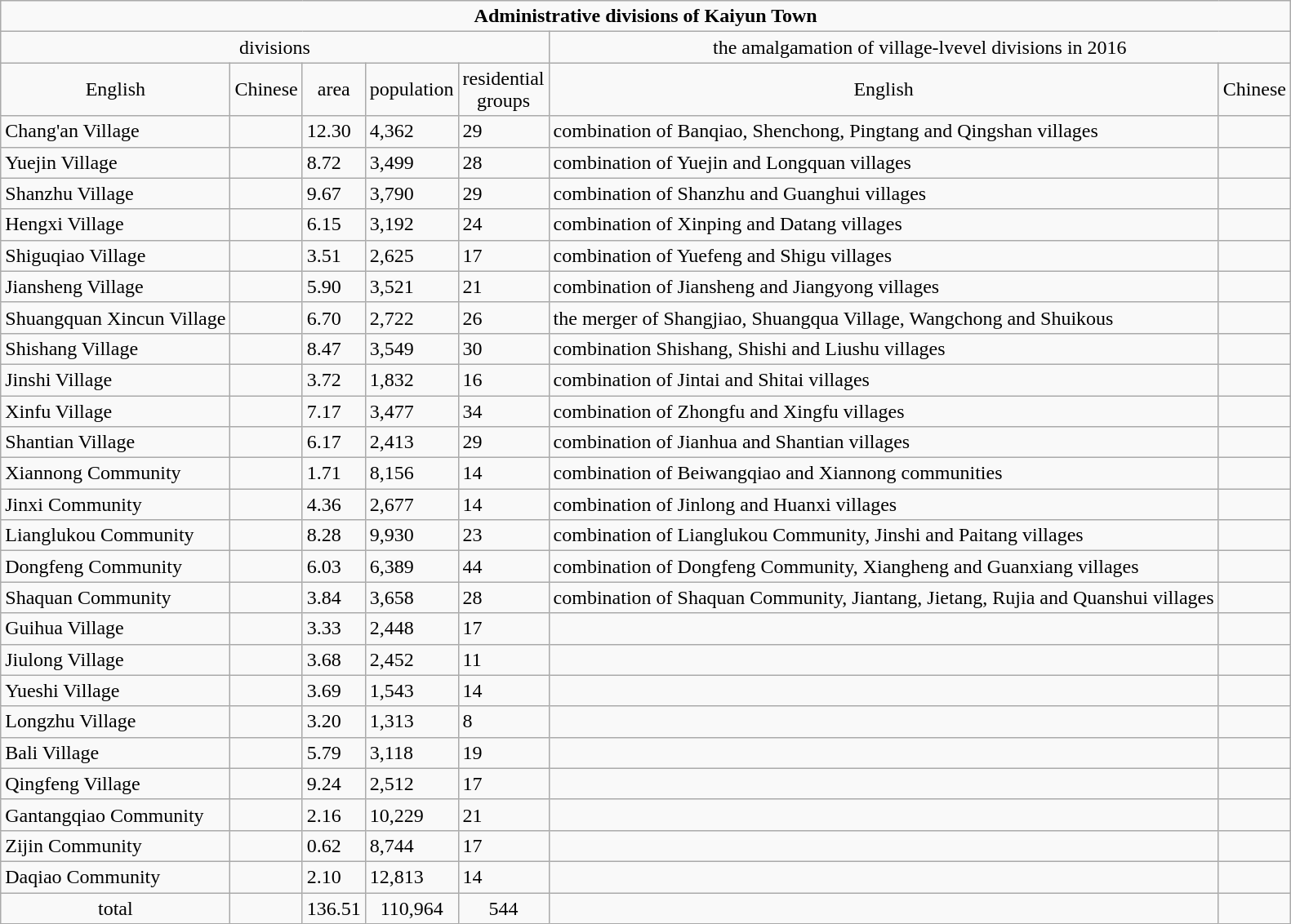<table table class="wikitable">
<tr>
<td align=center colspan=7><strong>Administrative divisions of Kaiyun Town</strong> </td>
</tr>
<tr align=center>
<td align=center colspan=5>divisions</td>
<td align=center colspan=2>the amalgamation of village-lvevel divisions in 2016</td>
</tr>
<tr align=center>
<td>English</td>
<td>Chinese</td>
<td>area</td>
<td>population</td>
<td>residential<br>groups</td>
<td>English</td>
<td>Chinese</td>
</tr>
<tr>
<td>Chang'an Village</td>
<td></td>
<td>12.30</td>
<td>4,362</td>
<td>29</td>
<td>combination of Banqiao, Shenchong, Pingtang and Qingshan villages</td>
<td></td>
</tr>
<tr>
<td>Yuejin Village</td>
<td></td>
<td>8.72</td>
<td>3,499</td>
<td>28</td>
<td>combination of Yuejin and Longquan villages</td>
<td></td>
</tr>
<tr>
<td>Shanzhu Village</td>
<td></td>
<td>9.67</td>
<td>3,790</td>
<td>29</td>
<td>combination of Shanzhu and Guanghui villages</td>
<td></td>
</tr>
<tr>
<td>Hengxi Village</td>
<td></td>
<td>6.15</td>
<td>3,192</td>
<td>24</td>
<td>combination of Xinping and Datang villages</td>
<td></td>
</tr>
<tr>
<td>Shiguqiao Village</td>
<td></td>
<td>3.51</td>
<td>2,625</td>
<td>17</td>
<td>combination of Yuefeng and Shigu villages</td>
<td></td>
</tr>
<tr>
<td>Jiansheng Village</td>
<td></td>
<td>5.90</td>
<td>3,521</td>
<td>21</td>
<td>combination of Jiansheng and Jiangyong villages</td>
<td></td>
</tr>
<tr>
<td>Shuangquan Xincun Village</td>
<td></td>
<td>6.70</td>
<td>2,722</td>
<td>26</td>
<td>the merger of Shangjiao, Shuangqua Village, Wangchong and Shuikous</td>
<td></td>
</tr>
<tr>
<td>Shishang Village</td>
<td></td>
<td>8.47</td>
<td>3,549</td>
<td>30</td>
<td>combination Shishang, Shishi and Liushu villages</td>
<td></td>
</tr>
<tr>
<td>Jinshi Village</td>
<td></td>
<td>3.72</td>
<td>1,832</td>
<td>16</td>
<td>combination of Jintai and Shitai villages</td>
<td></td>
</tr>
<tr>
<td>Xinfu Village</td>
<td></td>
<td>7.17</td>
<td>3,477</td>
<td>34</td>
<td>combination of Zhongfu and Xingfu villages</td>
<td></td>
</tr>
<tr>
<td>Shantian Village</td>
<td></td>
<td>6.17</td>
<td>2,413</td>
<td>29</td>
<td>combination of Jianhua and Shantian villages</td>
<td></td>
</tr>
<tr>
<td>Xiannong Community</td>
<td></td>
<td>1.71</td>
<td>8,156</td>
<td>14</td>
<td>combination of Beiwangqiao and Xiannong communities</td>
<td></td>
</tr>
<tr>
<td>Jinxi Community</td>
<td></td>
<td>4.36</td>
<td>2,677</td>
<td>14</td>
<td>combination of Jinlong and Huanxi villages</td>
<td></td>
</tr>
<tr>
<td>Lianglukou Community</td>
<td></td>
<td>8.28</td>
<td>9,930</td>
<td>23</td>
<td>combination of Lianglukou Community, Jinshi and Paitang villages</td>
<td></td>
</tr>
<tr>
<td>Dongfeng Community</td>
<td></td>
<td>6.03</td>
<td>6,389</td>
<td>44</td>
<td>combination of Dongfeng Community, Xiangheng and Guanxiang villages</td>
<td></td>
</tr>
<tr>
<td>Shaquan Community</td>
<td></td>
<td>3.84</td>
<td>3,658</td>
<td>28</td>
<td>combination of Shaquan Community, Jiantang, Jietang, Rujia and Quanshui villages</td>
<td></td>
</tr>
<tr>
<td>Guihua Village</td>
<td></td>
<td>3.33</td>
<td>2,448</td>
<td>17</td>
<td></td>
<td></td>
</tr>
<tr>
<td>Jiulong Village</td>
<td></td>
<td>3.68</td>
<td>2,452</td>
<td>11</td>
<td></td>
<td></td>
</tr>
<tr>
<td>Yueshi Village</td>
<td></td>
<td>3.69</td>
<td>1,543</td>
<td>14</td>
<td></td>
<td></td>
</tr>
<tr>
<td>Longzhu Village</td>
<td></td>
<td>3.20</td>
<td>1,313</td>
<td>8</td>
<td></td>
<td></td>
</tr>
<tr>
<td>Bali Village</td>
<td></td>
<td>5.79</td>
<td>3,118</td>
<td>19</td>
<td></td>
<td></td>
</tr>
<tr>
<td>Qingfeng Village</td>
<td></td>
<td>9.24</td>
<td>2,512</td>
<td>17</td>
<td></td>
<td></td>
</tr>
<tr>
<td>Gantangqiao Community</td>
<td></td>
<td>2.16</td>
<td>10,229</td>
<td>21</td>
<td></td>
<td></td>
</tr>
<tr>
<td>Zijin Community</td>
<td></td>
<td>0.62</td>
<td>8,744</td>
<td>17</td>
<td></td>
<td></td>
</tr>
<tr>
<td>Daqiao Community</td>
<td></td>
<td>2.10</td>
<td>12,813</td>
<td>14</td>
<td></td>
<td></td>
</tr>
<tr align=center>
<td>total</td>
<td></td>
<td>136.51</td>
<td>110,964</td>
<td>544</td>
<td></td>
<td></td>
</tr>
</table>
